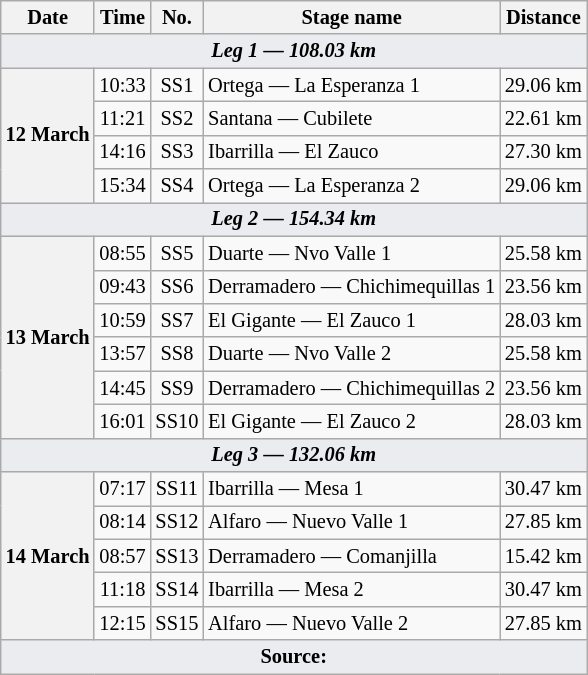<table class="wikitable" style="font-size: 85%;">
<tr>
<th>Date</th>
<th>Time</th>
<th>No.</th>
<th>Stage name</th>
<th>Distance</th>
</tr>
<tr>
<td style="background-color:#EAECF0; text-align:center" colspan="5"><strong><em>Leg 1 — 108.03 km</em></strong></td>
</tr>
<tr>
<th rowspan="4">12 March</th>
<td align="center">10:33</td>
<td align="center">SS1</td>
<td>Ortega — La Esperanza 1</td>
<td align="center">29.06 km</td>
</tr>
<tr>
<td align="center">11:21</td>
<td align="center">SS2</td>
<td>Santana — Cubilete</td>
<td align="center">22.61 km</td>
</tr>
<tr>
<td align="center">14:16</td>
<td align="center">SS3</td>
<td>Ibarrilla — El Zauco</td>
<td align="center">27.30 km</td>
</tr>
<tr>
<td align="center">15:34</td>
<td align="center">SS4</td>
<td>Ortega — La Esperanza 2</td>
<td align="center">29.06 km</td>
</tr>
<tr>
<td style="background-color:#EAECF0; text-align:center" colspan="5"><strong><em>Leg 2 — 154.34 km</em></strong></td>
</tr>
<tr>
<th rowspan="6">13 March</th>
<td align="center">08:55</td>
<td align="center">SS5</td>
<td>Duarte — Nvo Valle 1</td>
<td align="center">25.58 km</td>
</tr>
<tr>
<td align="center">09:43</td>
<td align="center">SS6</td>
<td>Derramadero — Chichimequillas 1</td>
<td align="center">23.56 km</td>
</tr>
<tr>
<td align="center">10:59</td>
<td align="center">SS7</td>
<td>El Gigante — El Zauco 1</td>
<td align="center">28.03 km</td>
</tr>
<tr>
<td align="center">13:57</td>
<td align="center">SS8</td>
<td>Duarte — Nvo Valle 2</td>
<td align="center">25.58 km</td>
</tr>
<tr>
<td align="center">14:45</td>
<td align="center">SS9</td>
<td>Derramadero — Chichimequillas 2</td>
<td align="center">23.56 km</td>
</tr>
<tr>
<td align="center">16:01</td>
<td align="center">SS10</td>
<td>El Gigante — El Zauco 2</td>
<td align="center">28.03 km</td>
</tr>
<tr>
<td style="background-color:#EAECF0; text-align:center" colspan="5"><strong><em>Leg 3 — 132.06 km</em></strong></td>
</tr>
<tr>
<th rowspan="5">14 March</th>
<td align="center">07:17</td>
<td align="center">SS11</td>
<td>Ibarrilla — Mesa 1</td>
<td align="center">30.47 km</td>
</tr>
<tr>
<td align="center">08:14</td>
<td align="center">SS12</td>
<td>Alfaro — Nuevo Valle 1</td>
<td align="center">27.85 km</td>
</tr>
<tr>
<td align="center">08:57</td>
<td align="center">SS13</td>
<td>Derramadero — Comanjilla</td>
<td align="center">15.42 km</td>
</tr>
<tr>
<td align="center">11:18</td>
<td align="center">SS14</td>
<td>Ibarrilla — Mesa 2</td>
<td align="center">30.47 km</td>
</tr>
<tr>
<td align="center">12:15</td>
<td align="center">SS15</td>
<td>Alfaro — Nuevo Valle 2</td>
<td align="center">27.85 km</td>
</tr>
<tr>
<td style="background-color:#EAECF0; text-align:center" colspan="5"><strong>Source:</strong></td>
</tr>
</table>
